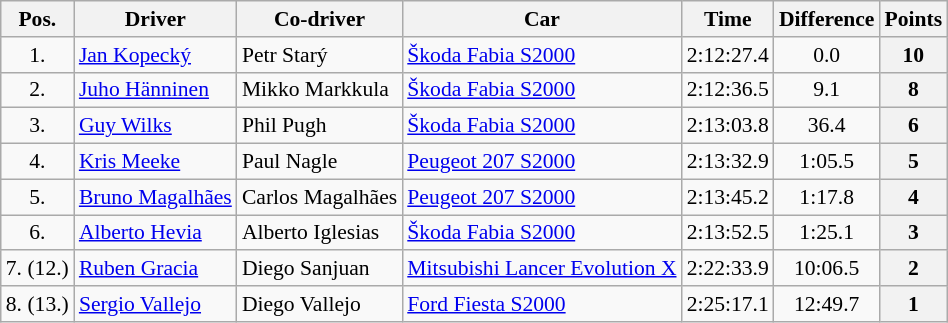<table class="wikitable" style="text-align: center; font-size: 90%; max-width: 950px;">
<tr>
<th>Pos.</th>
<th>Driver</th>
<th>Co-driver</th>
<th>Car</th>
<th>Time</th>
<th>Difference</th>
<th>Points</th>
</tr>
<tr>
<td>1.</td>
<td align="left"> <a href='#'>Jan Kopecký</a></td>
<td align="left"> Petr Starý</td>
<td align="left"><a href='#'>Škoda Fabia S2000</a></td>
<td>2:12:27.4</td>
<td>0.0</td>
<th>10</th>
</tr>
<tr>
<td>2.</td>
<td align="left"> <a href='#'>Juho Hänninen</a></td>
<td align="left"> Mikko Markkula</td>
<td align="left"><a href='#'>Škoda Fabia S2000</a></td>
<td>2:12:36.5</td>
<td>9.1</td>
<th>8</th>
</tr>
<tr>
<td>3.</td>
<td align="left"> <a href='#'>Guy Wilks</a></td>
<td align="left"> Phil Pugh</td>
<td align="left"><a href='#'>Škoda Fabia S2000</a></td>
<td>2:13:03.8</td>
<td>36.4</td>
<th>6</th>
</tr>
<tr>
<td>4.</td>
<td align="left"> <a href='#'>Kris Meeke</a></td>
<td align="left"> Paul Nagle</td>
<td align="left"><a href='#'>Peugeot 207 S2000</a></td>
<td>2:13:32.9</td>
<td>1:05.5</td>
<th>5</th>
</tr>
<tr>
<td>5.</td>
<td align="left"> <a href='#'>Bruno Magalhães</a></td>
<td align="left"> Carlos Magalhães</td>
<td align="left"><a href='#'>Peugeot 207 S2000</a></td>
<td>2:13:45.2</td>
<td>1:17.8</td>
<th>4</th>
</tr>
<tr>
<td>6.</td>
<td align="left"> <a href='#'>Alberto Hevia</a></td>
<td align="left"> Alberto Iglesias</td>
<td align="left"><a href='#'>Škoda Fabia S2000</a></td>
<td>2:13:52.5</td>
<td>1:25.1</td>
<th>3</th>
</tr>
<tr>
<td>7. (12.)</td>
<td align="left"> <a href='#'>Ruben Gracia</a></td>
<td align="left"> Diego Sanjuan</td>
<td align="left"><a href='#'>Mitsubishi Lancer Evolution X</a></td>
<td>2:22:33.9</td>
<td>10:06.5</td>
<th>2</th>
</tr>
<tr>
<td>8. (13.)</td>
<td align="left"> <a href='#'>Sergio Vallejo</a></td>
<td align="left"> Diego Vallejo</td>
<td align="left"><a href='#'>Ford Fiesta S2000</a></td>
<td>2:25:17.1</td>
<td>12:49.7</td>
<th>1</th>
</tr>
</table>
